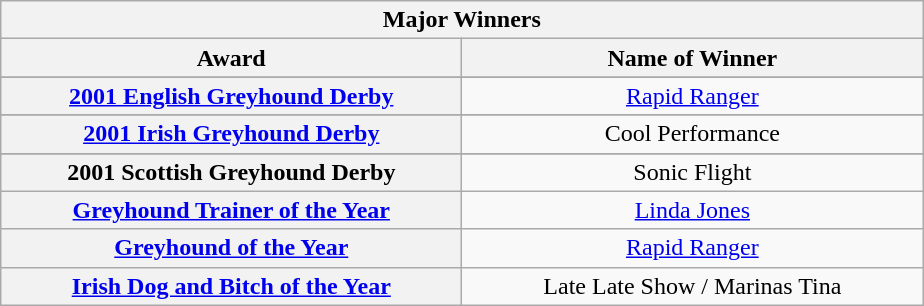<table class="wikitable">
<tr>
<th colspan="2">Major Winners</th>
</tr>
<tr>
<th width=300>Award</th>
<th width=300>Name of Winner</th>
</tr>
<tr>
</tr>
<tr align=center>
<th><a href='#'>2001 English Greyhound Derby</a></th>
<td><a href='#'>Rapid Ranger</a></td>
</tr>
<tr>
</tr>
<tr align=center>
<th><a href='#'>2001 Irish Greyhound Derby</a></th>
<td>Cool Performance </td>
</tr>
<tr>
</tr>
<tr align=center>
<th>2001 Scottish Greyhound Derby</th>
<td>Sonic Flight </td>
</tr>
<tr align=center>
<th><a href='#'>Greyhound Trainer of the Year</a></th>
<td><a href='#'>Linda Jones</a></td>
</tr>
<tr align=center>
<th><a href='#'>Greyhound of the Year</a></th>
<td><a href='#'>Rapid Ranger</a></td>
</tr>
<tr align=center>
<th><a href='#'>Irish Dog and Bitch of the Year</a></th>
<td>Late Late Show / Marinas Tina</td>
</tr>
</table>
